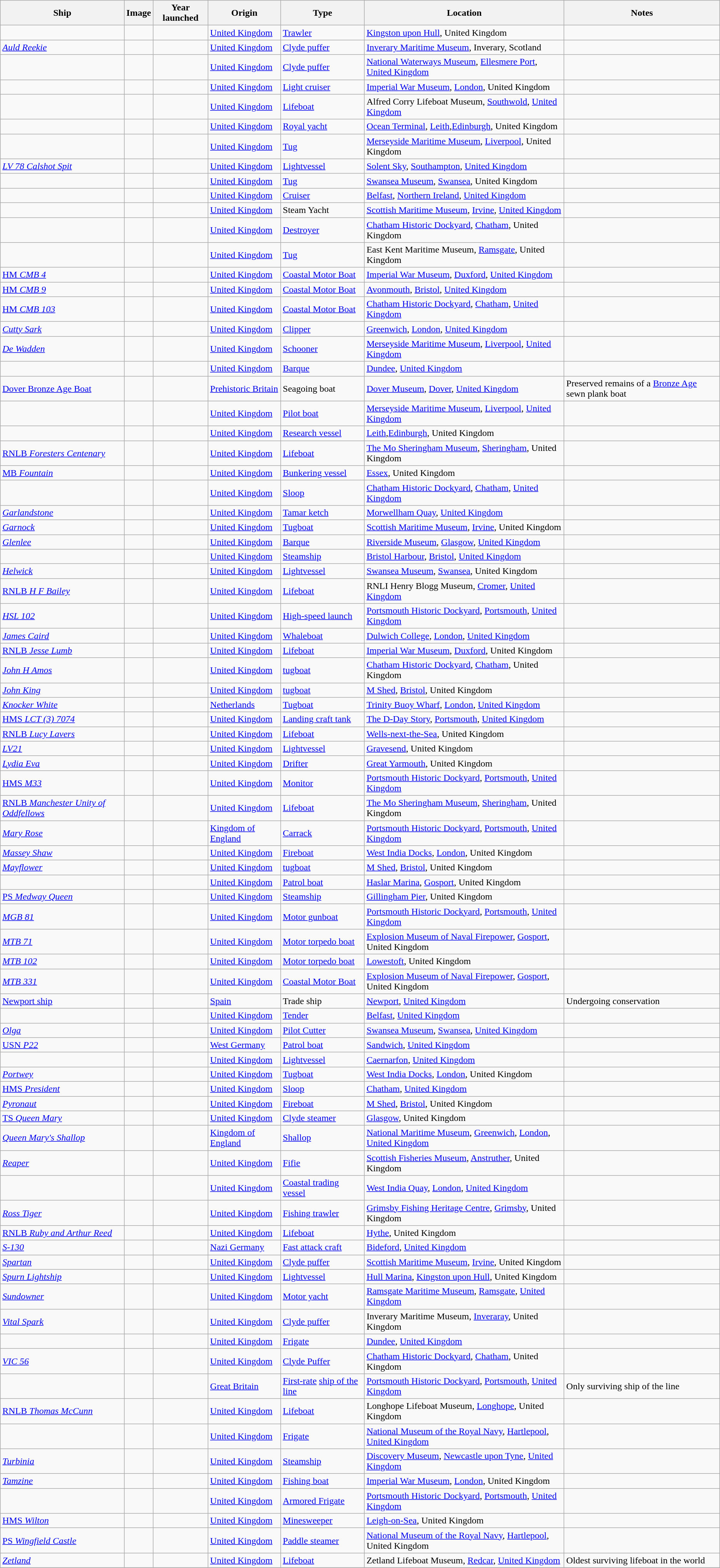<table class="wikitable sortable">
<tr>
<th>Ship</th>
<th>Image</th>
<th>Year launched</th>
<th>Origin</th>
<th>Type</th>
<th>Location</th>
<th>Notes</th>
</tr>
<tr>
<td data-sort-value=Arctic Corsair></td>
<td></td>
<td></td>
<td> <a href='#'>United Kingdom</a></td>
<td><a href='#'>Trawler</a></td>
<td><a href='#'>Kingston upon Hull</a>, United Kingdom<br></td>
<td></td>
</tr>
<tr>
<td data-sort-value=Auld Reekie><em><a href='#'>Auld Reekie</a></em></td>
<td></td>
<td></td>
<td> <a href='#'>United Kingdom</a></td>
<td><a href='#'>Clyde puffer</a></td>
<td><a href='#'>Inverary Maritime Museum</a>, Inverary, Scotland</td>
<td></td>
</tr>
<tr>
<td data-sort-value=Basuto></td>
<td></td>
<td></td>
<td> <a href='#'>United Kingdom</a></td>
<td><a href='#'>Clyde puffer</a></td>
<td><a href='#'>National Waterways Museum</a>, <a href='#'>Ellesmere Port</a>, <a href='#'>United Kingdom</a></td>
<td></td>
</tr>
<tr>
<td data-sort-value=Belfast></td>
<td></td>
<td></td>
<td> <a href='#'>United Kingdom</a></td>
<td><a href='#'>Light cruiser</a></td>
<td><a href='#'>Imperial War Museum</a>,  <a href='#'>London</a>, United Kingdom<br><small></small></td>
<td></td>
</tr>
<tr>
<td data-sort-value=Alfred Corry></td>
<td></td>
<td></td>
<td> <a href='#'>United Kingdom</a></td>
<td><a href='#'>Lifeboat</a></td>
<td>Alfred Corry Lifeboat Museum, <a href='#'>Southwold</a>, <a href='#'>United Kingdom</a></td>
<td></td>
</tr>
<tr>
<td data-sort-value=Britannia></td>
<td></td>
<td></td>
<td> <a href='#'>United Kingdom</a></td>
<td><a href='#'>Royal yacht</a></td>
<td><a href='#'>Ocean Terminal</a>, <a href='#'>Leith</a>,<a href='#'>Edinburgh</a>, United Kingdom<br><small></small></td>
<td></td>
</tr>
<tr>
<td data-sort-value=Brocklebank></td>
<td></td>
<td></td>
<td> <a href='#'>United Kingdom</a></td>
<td><a href='#'>Tug</a></td>
<td><a href='#'>Merseyside Maritime Museum</a>, <a href='#'>Liverpool</a>, United Kingdom</td>
<td></td>
</tr>
<tr>
<td data-sort-value=Calshot Spit><em><a href='#'>LV 78 Calshot Spit</a></em></td>
<td></td>
<td></td>
<td> <a href='#'>United Kingdom</a></td>
<td><a href='#'>Lightvessel</a></td>
<td><a href='#'>Solent Sky</a>, <a href='#'>Southampton</a>, <a href='#'>United Kingdom</a><br></td>
<td></td>
</tr>
<tr>
<td data-sort-value=Canning></td>
<td></td>
<td></td>
<td> <a href='#'>United Kingdom</a></td>
<td><a href='#'>Tug</a></td>
<td><a href='#'>Swansea Museum</a>, <a href='#'>Swansea</a>, United Kingdom</td>
<td></td>
</tr>
<tr>
<td data-sort-value=Caroline></td>
<td></td>
<td></td>
<td> <a href='#'>United Kingdom</a></td>
<td><a href='#'>Cruiser</a></td>
<td><a href='#'>Belfast</a>, <a href='#'>Northern Ireland</a>, <a href='#'>United Kingdom</a></td>
<td></td>
</tr>
<tr>
<td data-sort-value=Carola></td>
<td></td>
<td></td>
<td> <a href='#'>United Kingdom</a></td>
<td>Steam Yacht</td>
<td><a href='#'>Scottish Maritime Museum</a>, <a href='#'>Irvine</a>, <a href='#'>United Kingdom</a></td>
<td></td>
</tr>
<tr>
<td data-sort-value=Cavalier></td>
<td></td>
<td></td>
<td> <a href='#'>United Kingdom</a></td>
<td><a href='#'>Destroyer</a></td>
<td><a href='#'>Chatham Historic Dockyard</a>, <a href='#'>Chatham</a>, United Kingdom</td>
<td></td>
</tr>
<tr>
<td data-sort-value=Cervia></td>
<td></td>
<td></td>
<td> <a href='#'>United Kingdom</a></td>
<td><a href='#'>Tug</a></td>
<td>East Kent Maritime Museum, <a href='#'>Ramsgate</a>, United Kingdom</td>
<td></td>
</tr>
<tr>
<td data-sort-value=CMB 004><a href='#'>HM <em>CMB 4</em></a></td>
<td></td>
<td></td>
<td> <a href='#'>United Kingdom</a></td>
<td><a href='#'>Coastal Motor Boat</a></td>
<td><a href='#'>Imperial War Museum</a>, <a href='#'>Duxford</a>, <a href='#'>United Kingdom</a></td>
<td></td>
</tr>
<tr>
<td data-sort-value=CMB 009><a href='#'>HM <em>CMB 9</em></a></td>
<td></td>
<td></td>
<td> <a href='#'>United Kingdom</a></td>
<td><a href='#'>Coastal Motor Boat</a></td>
<td><a href='#'>Avonmouth</a>, <a href='#'>Bristol</a>, <a href='#'>United Kingdom</a></td>
<td></td>
</tr>
<tr>
<td data-sort-value=CMB 103><a href='#'>HM <em>CMB 103</em></a></td>
<td></td>
<td></td>
<td> <a href='#'>United Kingdom</a></td>
<td><a href='#'>Coastal Motor Boat</a></td>
<td><a href='#'>Chatham Historic Dockyard</a>, <a href='#'>Chatham</a>, <a href='#'>United Kingdom</a></td>
<td></td>
</tr>
<tr>
<td data-sort-value=Cutty Sark><em><a href='#'>Cutty Sark</a></em></td>
<td></td>
<td></td>
<td> <a href='#'>United Kingdom</a></td>
<td><a href='#'>Clipper</a></td>
<td><a href='#'>Greenwich</a>, <a href='#'>London</a>, <a href='#'>United Kingdom</a></td>
<td></td>
</tr>
<tr>
<td data-sort-value=De Wadden><em><a href='#'>De Wadden</a></em></td>
<td></td>
<td></td>
<td> <a href='#'>United Kingdom</a></td>
<td><a href='#'>Schooner</a></td>
<td><a href='#'>Merseyside Maritime Museum</a>, <a href='#'>Liverpool</a>, <a href='#'>United Kingdom</a></td>
<td></td>
</tr>
<tr>
<td data-sort-value=Discovery></td>
<td></td>
<td></td>
<td> <a href='#'>United Kingdom</a></td>
<td><a href='#'>Barque</a></td>
<td><a href='#'>Dundee</a>, <a href='#'>United Kingdom</a></td>
<td></td>
</tr>
<tr>
<td data-sort-value=Dover Bronze Age Boat><a href='#'>Dover Bronze Age Boat</a></td>
<td></td>
<td></td>
<td><a href='#'>Prehistoric Britain</a></td>
<td>Seagoing boat</td>
<td><a href='#'>Dover Museum</a>, <a href='#'>Dover</a>, <a href='#'>United Kingdom</a></td>
<td>Preserved remains of a <a href='#'>Bronze Age</a> sewn plank boat</td>
</tr>
<tr>
<td data-sort-value=Edmund Gardner></td>
<td></td>
<td></td>
<td> <a href='#'>United Kingdom</a></td>
<td><a href='#'>Pilot boat</a></td>
<td><a href='#'>Merseyside Maritime Museum</a>, <a href='#'>Liverpool</a>, <a href='#'>United Kingdom</a></td>
<td></td>
</tr>
<tr>
<td data-sort-value=Explorer></td>
<td></td>
<td></td>
<td> <a href='#'>United Kingdom</a></td>
<td><a href='#'>Research vessel</a></td>
<td><a href='#'>Leith</a>,<a href='#'>Edinburgh</a>, United Kingdom</td>
<td></td>
</tr>
<tr>
<td data-sort-value=Foresters Centenary><a href='#'>RNLB <em>Foresters Centenary</em></a></td>
<td></td>
<td></td>
<td> <a href='#'>United Kingdom</a></td>
<td><a href='#'>Lifeboat</a></td>
<td><a href='#'>The Mo Sheringham Museum</a>, <a href='#'>Sheringham</a>, United Kingdom</td>
<td></td>
</tr>
<tr>
<td data-sort-value=Fountain><a href='#'>MB <em>Fountain</em></a></td>
<td></td>
<td></td>
<td> <a href='#'>United Kingdom</a></td>
<td><a href='#'>Bunkering vessel</a></td>
<td><a href='#'>Essex</a>, United Kingdom</td>
<td></td>
</tr>
<tr>
<td data-sort-value=Gannet></td>
<td></td>
<td></td>
<td> <a href='#'>United Kingdom</a></td>
<td><a href='#'>Sloop</a></td>
<td><a href='#'>Chatham Historic Dockyard</a>, <a href='#'>Chatham</a>, <a href='#'>United Kingdom</a></td>
<td></td>
</tr>
<tr>
<td data-sort-value=Garlandstone><em><a href='#'>Garlandstone</a></em></td>
<td></td>
<td></td>
<td> <a href='#'>United Kingdom</a></td>
<td><a href='#'>Tamar ketch</a></td>
<td><a href='#'>Morwellham Quay</a>, <a href='#'>United Kingdom</a></td>
<td></td>
</tr>
<tr>
<td data-sort-value=Garnock><a href='#'><em>Garnock</em></a></td>
<td></td>
<td></td>
<td> <a href='#'>United Kingdom</a></td>
<td><a href='#'>Tugboat</a></td>
<td><a href='#'>Scottish Maritime Museum</a>, <a href='#'>Irvine</a>, United Kingdom</td>
<td></td>
</tr>
<tr>
<td data-sort-value=Glenlee><em><a href='#'>Glenlee</a></em></td>
<td></td>
<td></td>
<td> <a href='#'>United Kingdom</a></td>
<td><a href='#'>Barque</a></td>
<td><a href='#'>Riverside Museum</a>, <a href='#'>Glasgow</a>, <a href='#'>United Kingdom</a></td>
<td></td>
</tr>
<tr>
<td data-sort-value=Great Britain></td>
<td></td>
<td></td>
<td> <a href='#'>United Kingdom</a></td>
<td><a href='#'>Steamship</a></td>
<td><a href='#'>Bristol Harbour</a>, <a href='#'>Bristol</a>, <a href='#'>United Kingdom</a></td>
<td></td>
</tr>
<tr>
<td data-sort-value=Helwick><em><a href='#'>Helwick</a></em></td>
<td></td>
<td></td>
<td> <a href='#'>United Kingdom</a></td>
<td><a href='#'>Lightvessel</a></td>
<td><a href='#'>Swansea Museum</a>, <a href='#'>Swansea</a>, United Kingdom</td>
<td></td>
</tr>
<tr>
<td data-sort-value=H F Bailey><a href='#'>RNLB <em>H F Bailey</em></a></td>
<td></td>
<td></td>
<td> <a href='#'>United Kingdom</a></td>
<td><a href='#'>Lifeboat</a></td>
<td>RNLI Henry Blogg Museum, <a href='#'>Cromer</a>, <a href='#'>United Kingdom</a></td>
<td></td>
</tr>
<tr>
<td data-sort-value=HSL 102><em><a href='#'>HSL 102</a></em></td>
<td></td>
<td></td>
<td> <a href='#'>United Kingdom</a></td>
<td><a href='#'>High-speed launch</a></td>
<td><a href='#'>Portsmouth Historic Dockyard</a>, <a href='#'>Portsmouth</a>, <a href='#'>United Kingdom</a></td>
<td></td>
</tr>
<tr>
<td data-sort-value=James Caird><em><a href='#'>James Caird</a></em></td>
<td></td>
<td></td>
<td> <a href='#'>United Kingdom</a></td>
<td><a href='#'>Whaleboat</a></td>
<td><a href='#'>Dulwich College</a>, <a href='#'>London</a>, <a href='#'>United Kingdom</a></td>
<td></td>
</tr>
<tr>
<td data-sort-value=Jesse Lumb><a href='#'>RNLB <em>Jesse Lumb</em></a></td>
<td></td>
<td></td>
<td> <a href='#'>United Kingdom</a></td>
<td><a href='#'>Lifeboat</a></td>
<td><a href='#'>Imperial War Museum</a>, <a href='#'>Duxford</a>, United Kingdom</td>
<td></td>
</tr>
<tr>
<td data-sort-value=John H Amos><em><a href='#'>John H Amos</a></em></td>
<td></td>
<td></td>
<td> <a href='#'>United Kingdom</a></td>
<td><a href='#'>tugboat</a></td>
<td><a href='#'>Chatham Historic Dockyard</a>, <a href='#'>Chatham</a>, United Kingdom</td>
<td></td>
</tr>
<tr>
<td data-sort-value=John King><a href='#'><em>John King</em></a></td>
<td></td>
<td></td>
<td> <a href='#'>United Kingdom</a></td>
<td><a href='#'>tugboat</a></td>
<td><a href='#'>M Shed</a>, <a href='#'>Bristol</a>, United Kingdom</td>
<td></td>
</tr>
<tr>
<td data-sort-value=Knocker White><em><a href='#'>Knocker White</a></em></td>
<td></td>
<td></td>
<td> <a href='#'>Netherlands</a></td>
<td><a href='#'>Tugboat</a></td>
<td><a href='#'>Trinity Buoy Wharf</a>, <a href='#'>London</a>, <a href='#'>United Kingdom</a><br></td>
<td></td>
</tr>
<tr>
<td data-sort-value=LCT (3) 7074><a href='#'>HMS <em>LCT (3) 7074</em></a></td>
<td></td>
<td></td>
<td> <a href='#'>United Kingdom</a></td>
<td><a href='#'>Landing craft tank</a></td>
<td><a href='#'>The D-Day Story</a>, <a href='#'>Portsmouth</a>, <a href='#'>United Kingdom</a></td>
<td></td>
</tr>
<tr>
<td data-sort-value=Lucy Lavers><a href='#'>RNLB <em>Lucy Lavers</em></a></td>
<td></td>
<td></td>
<td> <a href='#'>United Kingdom</a></td>
<td><a href='#'>Lifeboat</a></td>
<td><a href='#'>Wells-next-the-Sea</a>, United Kingdom</td>
<td></td>
</tr>
<tr>
<td data-sort-value=LV21><a href='#'><em>LV21</em></a></td>
<td></td>
<td></td>
<td> <a href='#'>United Kingdom</a></td>
<td><a href='#'>Lightvessel</a></td>
<td><a href='#'>Gravesend</a>, United Kingdom</td>
<td></td>
</tr>
<tr>
<td data-sort-value=Lydia Eva><em><a href='#'>Lydia Eva</a></em></td>
<td></td>
<td></td>
<td> <a href='#'>United Kingdom</a></td>
<td><a href='#'>Drifter</a></td>
<td><a href='#'>Great Yarmouth</a>, United Kingdom</td>
<td></td>
</tr>
<tr>
<td data-sort-value=M33><a href='#'>HMS <em>M33</em></a></td>
<td></td>
<td></td>
<td> <a href='#'>United Kingdom</a></td>
<td><a href='#'>Monitor</a></td>
<td><a href='#'>Portsmouth Historic Dockyard</a>, <a href='#'>Portsmouth</a>, <a href='#'>United Kingdom</a></td>
<td></td>
</tr>
<tr>
<td data-sort-value=Manchester Unity of Oddfellows><a href='#'>RNLB <em>Manchester Unity of Oddfellows</em></a></td>
<td></td>
<td></td>
<td> <a href='#'>United Kingdom</a></td>
<td><a href='#'>Lifeboat</a></td>
<td><a href='#'>The Mo Sheringham Museum</a>, <a href='#'>Sheringham</a>, United Kingdom</td>
<td></td>
</tr>
<tr>
<td data-sort-value=Mary Rose><em><a href='#'>Mary Rose</a></em></td>
<td></td>
<td></td>
<td> <a href='#'>Kingdom of England</a></td>
<td><a href='#'>Carrack</a></td>
<td><a href='#'>Portsmouth Historic Dockyard</a>, <a href='#'>Portsmouth</a>, <a href='#'>United Kingdom</a></td>
<td></td>
</tr>
<tr>
<td data-sort-value=Massey Shaw><em><a href='#'>Massey Shaw</a></em></td>
<td></td>
<td></td>
<td> <a href='#'>United Kingdom</a></td>
<td><a href='#'>Fireboat</a></td>
<td><a href='#'>West India Docks</a>, <a href='#'>London</a>, United Kingdom</td>
<td></td>
</tr>
<tr>
<td data-sort-value=Mayflower><a href='#'><em>Mayflower</em></a></td>
<td></td>
<td></td>
<td> <a href='#'>United Kingdom</a></td>
<td><a href='#'>tugboat</a></td>
<td><a href='#'>M Shed</a>, <a href='#'>Bristol</a>, United Kingdom</td>
<td></td>
</tr>
<tr>
<td data-sort-value=Medusa></td>
<td></td>
<td></td>
<td> <a href='#'>United Kingdom</a></td>
<td><a href='#'>Patrol boat</a></td>
<td><a href='#'>Haslar Marina</a>, <a href='#'>Gosport</a>, United Kingdom</td>
<td></td>
</tr>
<tr>
<td data-sort-value=Medway Queen><a href='#'>PS <em>Medway Queen</em></a></td>
<td></td>
<td></td>
<td> <a href='#'>United Kingdom</a></td>
<td><a href='#'>Steamship</a></td>
<td><a href='#'>Gillingham Pier</a>, United Kingdom</td>
<td></td>
</tr>
<tr>
<td data-sort-value=MGB 81><em><a href='#'>MGB 81</a></em></td>
<td></td>
<td></td>
<td> <a href='#'>United Kingdom</a></td>
<td><a href='#'>Motor gunboat</a></td>
<td><a href='#'>Portsmouth Historic Dockyard</a>, <a href='#'>Portsmouth</a>, <a href='#'>United Kingdom</a></td>
<td></td>
</tr>
<tr>
<td data-sort-value=MTB 071><em><a href='#'>MTB 71</a></em></td>
<td></td>
<td></td>
<td> <a href='#'>United Kingdom</a></td>
<td><a href='#'>Motor torpedo boat</a></td>
<td><a href='#'>Explosion Museum of Naval Firepower</a>, <a href='#'>Gosport</a>, United Kingdom</td>
<td></td>
</tr>
<tr>
<td data-sort-value=MTB 102><em><a href='#'>MTB 102</a></em></td>
<td></td>
<td></td>
<td> <a href='#'>United Kingdom</a></td>
<td><a href='#'>Motor torpedo boat</a></td>
<td><a href='#'>Lowestoft</a>, United Kingdom</td>
<td></td>
</tr>
<tr>
<td data-sort-value=MTB 331><em><a href='#'>MTB 331</a></em></td>
<td></td>
<td></td>
<td> <a href='#'>United Kingdom</a></td>
<td><a href='#'>Coastal Motor Boat</a></td>
<td><a href='#'>Explosion Museum of Naval Firepower</a>, <a href='#'>Gosport</a>, United Kingdom</td>
<td></td>
</tr>
<tr>
<td data-sort-value=Newport ship><a href='#'>Newport ship</a></td>
<td></td>
<td></td>
<td> <a href='#'>Spain</a></td>
<td>Trade ship</td>
<td><a href='#'>Newport</a>, <a href='#'>United Kingdom</a></td>
<td>Undergoing conservation</td>
</tr>
<tr>
<td data-sort-value=Nomadic></td>
<td></td>
<td></td>
<td> <a href='#'>United Kingdom</a></td>
<td><a href='#'>Tender</a></td>
<td><a href='#'>Belfast</a>, <a href='#'>United Kingdom</a></td>
<td></td>
</tr>
<tr>
<td data-sort-value=Olga><a href='#'><em>Olga</em></a></td>
<td></td>
<td></td>
<td> <a href='#'>United Kingdom</a></td>
<td><a href='#'>Pilot Cutter</a></td>
<td><a href='#'>Swansea Museum</a>, <a href='#'>Swansea</a>, <a href='#'>United Kingdom</a></td>
<td></td>
</tr>
<tr>
<td data-sort-value=P22><a href='#'>USN <em>P22</em></a></td>
<td></td>
<td></td>
<td> <a href='#'>West Germany</a></td>
<td><a href='#'>Patrol boat</a></td>
<td><a href='#'>Sandwich</a>, <a href='#'>United Kingdom</a></td>
<td></td>
</tr>
<tr>
<td data-sort-value=LV Penguin></td>
<td></td>
<td></td>
<td> <a href='#'>United Kingdom</a></td>
<td><a href='#'>Lightvessel</a></td>
<td><a href='#'>Caernarfon</a>, <a href='#'>United Kingdom</a></td>
<td></td>
</tr>
<tr>
<td data-sort-value=Portwey><a href='#'><em>Portwey</em></a></td>
<td></td>
<td></td>
<td> <a href='#'>United Kingdom</a></td>
<td><a href='#'>Tugboat</a></td>
<td><a href='#'>West India Docks</a>, <a href='#'>London</a>, United Kingdom</td>
<td></td>
</tr>
<tr>
<td data-sort-value=President><a href='#'>HMS <em>President</em></a></td>
<td></td>
<td></td>
<td> <a href='#'>United Kingdom</a></td>
<td><a href='#'>Sloop</a></td>
<td><a href='#'>Chatham</a>, <a href='#'>United Kingdom</a></td>
<td></td>
</tr>
<tr>
<td data-sort-value=Pyronaut><em><a href='#'>Pyronaut</a></em></td>
<td></td>
<td></td>
<td> <a href='#'>United Kingdom</a></td>
<td><a href='#'>Fireboat</a></td>
<td><a href='#'>M Shed</a>, <a href='#'>Bristol</a>, United Kingdom</td>
<td></td>
</tr>
<tr>
<td data-sort-value=Queen Mary 2><a href='#'>TS <em>Queen Mary</em></a></td>
<td></td>
<td></td>
<td> <a href='#'>United Kingdom</a></td>
<td><a href='#'>Clyde steamer</a></td>
<td><a href='#'>Glasgow</a>, United Kingdom</td>
<td></td>
</tr>
<tr>
<td data-sort-value=Queen Mary's Shallop><em><a href='#'>Queen Mary's Shallop</a></em></td>
<td></td>
<td></td>
<td> <a href='#'>Kingdom of England</a></td>
<td><a href='#'>Shallop</a></td>
<td><a href='#'>National Maritime Museum</a>, <a href='#'>Greenwich</a>, <a href='#'>London</a>, <a href='#'>United Kingdom</a></td>
<td></td>
</tr>
<tr>
<td data-sort-value=Reaper><em><a href='#'>Reaper</a></em></td>
<td></td>
<td></td>
<td> <a href='#'>United Kingdom</a></td>
<td><a href='#'>Fifie</a></td>
<td><a href='#'>Scottish Fisheries Museum</a>, <a href='#'>Anstruther</a>, United Kingdom</td>
<td></td>
</tr>
<tr>
<td data-sort-value=Robin></td>
<td></td>
<td></td>
<td> <a href='#'>United Kingdom</a></td>
<td><a href='#'>Coastal trading vessel</a></td>
<td><a href='#'>West India Quay</a>, <a href='#'>London</a>, <a href='#'>United Kingdom</a></td>
<td></td>
</tr>
<tr>
<td data-sort-value=Ross Tiger><em><a href='#'>Ross Tiger</a></em></td>
<td></td>
<td></td>
<td> <a href='#'>United Kingdom</a></td>
<td><a href='#'>Fishing trawler</a></td>
<td><a href='#'>Grimsby Fishing Heritage Centre</a>, <a href='#'>Grimsby</a>, United Kingdom</td>
<td></td>
</tr>
<tr>
<td data-sort-value=Ruby and Arthur Reed><a href='#'>RNLB <em>Ruby and Arthur Reed</em></a></td>
<td></td>
<td></td>
<td> <a href='#'>United Kingdom</a></td>
<td><a href='#'>Lifeboat</a></td>
<td><a href='#'>Hythe</a>, United Kingdom</td>
<td></td>
</tr>
<tr>
<td data-sort-value=S-130><em><a href='#'>S-130</a></em></td>
<td></td>
<td></td>
<td> <a href='#'>Nazi Germany</a></td>
<td><a href='#'>Fast attack craft</a></td>
<td><a href='#'>Bideford</a>, <a href='#'>United Kingdom</a></td>
<td></td>
</tr>
<tr>
<td data-sort-value=Spartan><em><a href='#'>Spartan</a></em></td>
<td></td>
<td></td>
<td> <a href='#'>United Kingdom</a></td>
<td><a href='#'>Clyde puffer</a></td>
<td><a href='#'>Scottish Maritime Museum</a>, <a href='#'>Irvine</a>, United Kingdom</td>
<td></td>
</tr>
<tr>
<td data-sort-value=Spurn><em><a href='#'>Spurn Lightship</a></em></td>
<td></td>
<td></td>
<td> <a href='#'>United Kingdom</a></td>
<td><a href='#'>Lightvessel</a></td>
<td><a href='#'>Hull Marina</a>, <a href='#'>Kingston upon Hull</a>, United Kingdom</td>
<td></td>
</tr>
<tr>
<td data-sort-value=Sundowner><em><a href='#'>Sundowner</a></em></td>
<td></td>
<td></td>
<td> <a href='#'>United Kingdom</a></td>
<td><a href='#'>Motor yacht</a></td>
<td><a href='#'>Ramsgate Maritime Museum</a>, <a href='#'>Ramsgate</a>, <a href='#'>United Kingdom</a></td>
<td></td>
</tr>
<tr>
<td data-sort-value=Vital Spark><em><a href='#'>Vital Spark</a></em></td>
<td></td>
<td></td>
<td> <a href='#'>United Kingdom</a></td>
<td><a href='#'>Clyde puffer</a></td>
<td>Inverary Maritime Museum, <a href='#'>Inveraray</a>, United Kingdom</td>
<td></td>
</tr>
<tr>
<td data-sort-value=Unicorn></td>
<td></td>
<td></td>
<td> <a href='#'>United Kingdom</a></td>
<td><a href='#'>Frigate</a></td>
<td><a href='#'>Dundee</a>, <a href='#'>United Kingdom</a></td>
<td></td>
</tr>
<tr>
<td data-sort-value="VIC" 56><em><a href='#'>VIC 56</a></em></td>
<td></td>
<td></td>
<td> <a href='#'>United Kingdom</a></td>
<td><a href='#'>Clyde Puffer</a></td>
<td><a href='#'>Chatham Historic Dockyard</a>, <a href='#'>Chatham</a>, United Kingdom</td>
<td></td>
</tr>
<tr>
<td data-sort-value="Victory"></td>
<td></td>
<td></td>
<td> <a href='#'>Great Britain</a></td>
<td><a href='#'>First-rate</a> <a href='#'>ship of the line</a></td>
<td><a href='#'>Portsmouth Historic Dockyard</a>, <a href='#'>Portsmouth</a>, <a href='#'>United Kingdom</a><br><small></small></td>
<td>Only surviving ship of the line</td>
</tr>
<tr>
<td data-sort-value="Thomas" McCunn><a href='#'>RNLB <em>Thomas McCunn</em></a></td>
<td></td>
<td></td>
<td> <a href='#'>United Kingdom</a></td>
<td><a href='#'>Lifeboat</a></td>
<td>Longhope Lifeboat Museum, <a href='#'>Longhope</a>, United Kingdom</td>
<td></td>
</tr>
<tr>
<td data-sort-value="Trincomalee"></td>
<td></td>
<td></td>
<td> <a href='#'>United Kingdom</a></td>
<td><a href='#'>Frigate</a></td>
<td><a href='#'>National Museum of the Royal Navy</a>, <a href='#'>Hartlepool</a>, <a href='#'>United Kingdom</a></td>
<td></td>
</tr>
<tr>
<td data-sort-value="Turbinia"><em><a href='#'>Turbinia</a></em></td>
<td></td>
<td></td>
<td> <a href='#'>United Kingdom</a></td>
<td><a href='#'>Steamship</a></td>
<td><a href='#'>Discovery Museum</a>, <a href='#'>Newcastle upon Tyne</a>, <a href='#'>United Kingdom</a></td>
<td></td>
</tr>
<tr>
<td data-sort-value="Tamzine"><em><a href='#'>Tamzine</a></em></td>
<td></td>
<td></td>
<td> <a href='#'>United Kingdom</a></td>
<td><a href='#'>Fishing boat</a></td>
<td><a href='#'>Imperial War Museum</a>, <a href='#'>London</a>, United Kingdom</td>
<td></td>
</tr>
<tr>
<td data-sort-value="Warrior"></td>
<td></td>
<td></td>
<td> <a href='#'>United Kingdom</a></td>
<td><a href='#'>Armored Frigate</a></td>
<td><a href='#'>Portsmouth Historic Dockyard</a>, <a href='#'>Portsmouth</a>, <a href='#'>United Kingdom</a></td>
<td></td>
</tr>
<tr>
<td data-sort-value=Wilton><a href='#'>HMS <em>Wilton</em></a></td>
<td></td>
<td></td>
<td> <a href='#'>United Kingdom</a></td>
<td><a href='#'>Minesweeper</a></td>
<td><a href='#'>Leigh-on-Sea</a>, United Kingdom</td>
<td></td>
</tr>
<tr>
<td data-sort-value=Wingfield Castle><a href='#'>PS <em>Wingfield Castle</em></a></td>
<td></td>
<td></td>
<td> <a href='#'>United Kingdom</a></td>
<td><a href='#'>Paddle steamer</a></td>
<td><a href='#'>National Museum of the Royal Navy</a>, <a href='#'>Hartlepool</a>, United Kingdom</td>
<td></td>
</tr>
<tr>
<td data-sort-value=Zetland><a href='#'><em>Zetland</em></a></td>
<td></td>
<td></td>
<td> <a href='#'>United Kingdom</a></td>
<td><a href='#'>Lifeboat</a></td>
<td>Zetland Lifeboat Museum, <a href='#'>Redcar</a>, <a href='#'>United Kingdom</a></td>
<td>Oldest surviving lifeboat in the world</td>
</tr>
<tr>
</tr>
</table>
